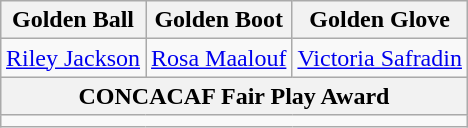<table class="wikitable" style="margin:auto">
<tr>
<th>Golden Ball</th>
<th>Golden Boot</th>
<th>Golden Glove</th>
</tr>
<tr>
<td> <a href='#'>Riley Jackson</a></td>
<td> <a href='#'>Rosa Maalouf</a></td>
<td> <a href='#'>Victoria Safradin</a></td>
</tr>
<tr>
<th colspan="3">CONCACAF Fair Play Award</th>
</tr>
<tr>
<td colspan="3" style="text-align:center;"></td>
</tr>
</table>
